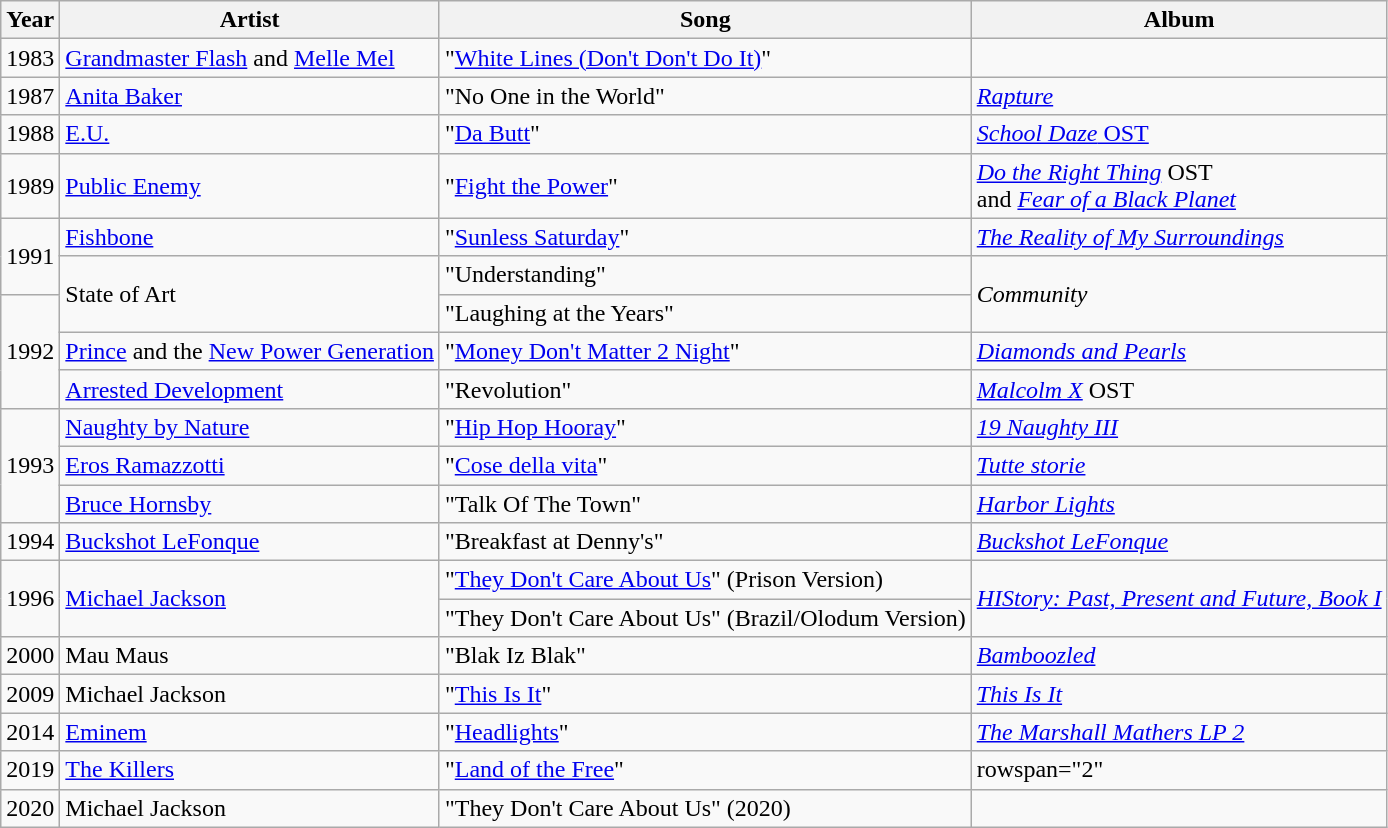<table class="wikitable">
<tr>
<th>Year</th>
<th>Artist</th>
<th>Song</th>
<th>Album</th>
</tr>
<tr>
<td>1983</td>
<td><a href='#'>Grandmaster Flash</a> and <a href='#'>Melle Mel</a></td>
<td>"<a href='#'>White Lines (Don't Don't Do It)</a>"</td>
<td></td>
</tr>
<tr>
<td>1987</td>
<td><a href='#'>Anita Baker</a></td>
<td>"No One in the World"</td>
<td><em><a href='#'>Rapture</a></em></td>
</tr>
<tr>
<td>1988</td>
<td><a href='#'>E.U.</a></td>
<td>"<a href='#'>Da Butt</a>"</td>
<td><a href='#'><em>School Daze</em> OST</a></td>
</tr>
<tr>
<td>1989</td>
<td><a href='#'>Public Enemy</a></td>
<td>"<a href='#'>Fight the Power</a>"</td>
<td><em><a href='#'>Do the Right Thing</a></em> OST<br>and <em><a href='#'>Fear of a Black Planet</a></em></td>
</tr>
<tr>
<td rowspan="2">1991</td>
<td><a href='#'>Fishbone</a></td>
<td>"<a href='#'>Sunless Saturday</a>"</td>
<td><em><a href='#'>The Reality of My Surroundings</a></em></td>
</tr>
<tr>
<td rowspan=2>State of Art</td>
<td>"Understanding"</td>
<td rowspan=2><em>Community</em></td>
</tr>
<tr>
<td rowspan="3">1992</td>
<td>"Laughing at the Years"</td>
</tr>
<tr>
<td><a href='#'>Prince</a> and the <a href='#'>New Power Generation</a></td>
<td>"<a href='#'>Money Don't Matter 2 Night</a>"</td>
<td><em><a href='#'>Diamonds and Pearls</a></em></td>
</tr>
<tr>
<td><a href='#'>Arrested Development</a></td>
<td>"Revolution"</td>
<td><em><a href='#'>Malcolm X</a></em> OST</td>
</tr>
<tr>
<td rowspan="3">1993</td>
<td><a href='#'>Naughty by Nature</a></td>
<td>"<a href='#'>Hip Hop Hooray</a>"</td>
<td><em><a href='#'>19 Naughty III</a></em></td>
</tr>
<tr>
<td><a href='#'>Eros Ramazzotti</a></td>
<td>"<a href='#'>Cose della vita</a>"</td>
<td><em><a href='#'>Tutte storie</a></em></td>
</tr>
<tr>
<td><a href='#'>Bruce Hornsby</a></td>
<td>"Talk Of The Town"</td>
<td><em><a href='#'>Harbor Lights</a></em></td>
</tr>
<tr>
<td>1994</td>
<td><a href='#'>Buckshot LeFonque</a></td>
<td>"Breakfast at Denny's"</td>
<td><em><a href='#'>Buckshot LeFonque</a></em></td>
</tr>
<tr>
<td rowspan="2">1996</td>
<td rowspan=2><a href='#'>Michael Jackson</a></td>
<td>"<a href='#'>They Don't Care About Us</a>" (Prison Version)</td>
<td rowspan=2><em><a href='#'>HIStory: Past, Present and Future, Book I</a></em></td>
</tr>
<tr>
<td>"They Don't Care About Us" (Brazil/Olodum Version)</td>
</tr>
<tr>
<td>2000</td>
<td>Mau Maus</td>
<td>"Blak Iz Blak"</td>
<td><em><a href='#'>Bamboozled</a></em></td>
</tr>
<tr>
<td>2009</td>
<td>Michael Jackson</td>
<td>"<a href='#'>This Is It</a>"</td>
<td><em><a href='#'>This Is It</a></em></td>
</tr>
<tr>
<td>2014</td>
<td><a href='#'>Eminem</a></td>
<td>"<a href='#'>Headlights</a>"</td>
<td><em><a href='#'>The Marshall Mathers LP 2</a></em></td>
</tr>
<tr>
<td>2019</td>
<td><a href='#'>The Killers</a></td>
<td>"<a href='#'>Land of the Free</a>"</td>
<td>rowspan="2" </td>
</tr>
<tr>
<td>2020</td>
<td>Michael Jackson</td>
<td>"They Don't Care About Us" (2020)</td>
</tr>
</table>
